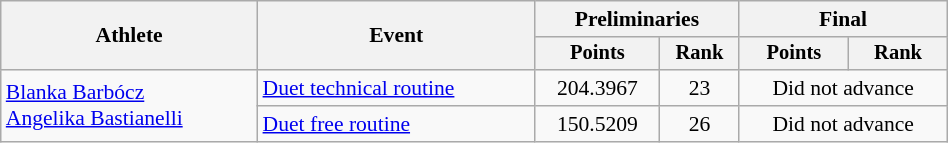<table class="wikitable" style="text-align:center; font-size:90%; width:50%;">
<tr>
<th rowspan="2">Athlete</th>
<th rowspan="2">Event</th>
<th colspan="2">Preliminaries</th>
<th colspan="2">Final</th>
</tr>
<tr style="font-size:95%">
<th>Points</th>
<th>Rank</th>
<th>Points</th>
<th>Rank</th>
</tr>
<tr>
<td align=left rowspan=2><a href='#'>Blanka Barbócz</a><br><a href='#'>Angelika Bastianelli</a></td>
<td align=left><a href='#'>Duet technical routine</a></td>
<td>204.3967</td>
<td>23</td>
<td colspan=2>Did not advance</td>
</tr>
<tr>
<td align=left><a href='#'>Duet free routine</a></td>
<td>150.5209</td>
<td>26</td>
<td colspan=2>Did not advance</td>
</tr>
</table>
